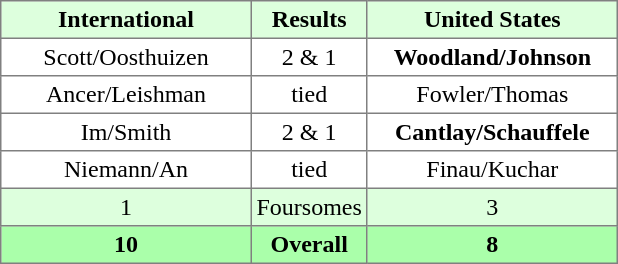<table border="1" cellpadding="3" style="border-collapse:collapse; text-align:center;">
<tr style="background:#ddffdd;">
<th width=160>International</th>
<th>Results</th>
<th width=160>United States</th>
</tr>
<tr>
<td>Scott/Oosthuizen</td>
<td>2 & 1</td>
<td><strong>Woodland/Johnson</strong></td>
</tr>
<tr>
<td>Ancer/Leishman</td>
<td>tied</td>
<td>Fowler/Thomas</td>
</tr>
<tr>
<td>Im/Smith</td>
<td>2 & 1</td>
<td><strong>Cantlay/Schauffele</strong></td>
</tr>
<tr>
<td>Niemann/An</td>
<td>tied</td>
<td>Finau/Kuchar</td>
</tr>
<tr style="background:#ddffdd;">
<td>1</td>
<td>Foursomes</td>
<td>3</td>
</tr>
<tr style="background:#aaffaa;">
<th>10</th>
<th>Overall</th>
<th>8</th>
</tr>
</table>
